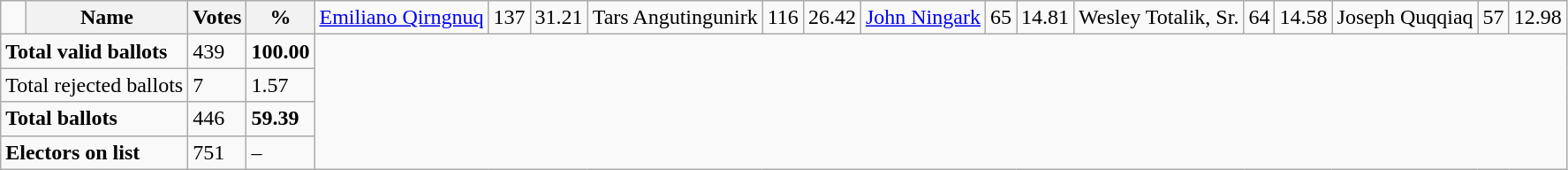<table class="wikitable">
<tr>
<td></td>
<th>Name</th>
<th>Votes</th>
<th>%<br></th>
<td><a href='#'>Emiliano Qirngnuq</a></td>
<td>137</td>
<td>31.21<br></td>
<td>Tars Angutingunirk</td>
<td>116</td>
<td>26.42<br></td>
<td><a href='#'>John Ningark</a></td>
<td>65</td>
<td>14.81<br></td>
<td>Wesley Totalik, Sr.</td>
<td>64</td>
<td>14.58<br></td>
<td>Joseph Quqqiaq</td>
<td>57</td>
<td>12.98</td>
</tr>
<tr>
<td colspan=2><strong>Total valid ballots</strong></td>
<td>439</td>
<td><strong>100.00</strong></td>
</tr>
<tr>
<td colspan=2>Total rejected ballots</td>
<td>7</td>
<td>1.57</td>
</tr>
<tr>
<td colspan=2><strong>Total ballots</strong></td>
<td>446</td>
<td><strong>59.39</strong></td>
</tr>
<tr>
<td colspan=2><strong>Electors on list</strong></td>
<td>751</td>
<td>–</td>
</tr>
</table>
